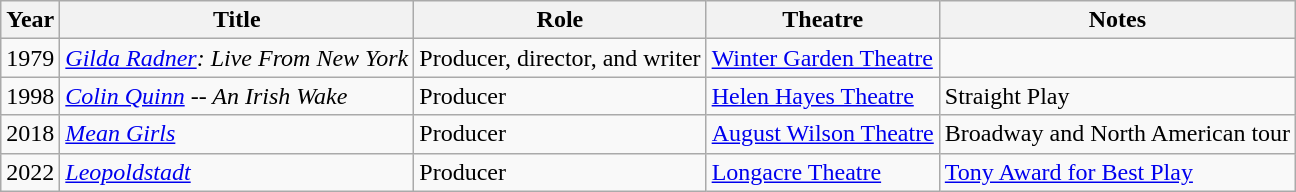<table class="wikitable sortable">
<tr>
<th>Year</th>
<th>Title</th>
<th>Role</th>
<th>Theatre</th>
<th class="unsortable">Notes</th>
</tr>
<tr>
<td>1979</td>
<td><em><a href='#'>Gilda Radner</a>: Live From New York</em></td>
<td>Producer, director, and writer</td>
<td><a href='#'>Winter Garden Theatre</a></td>
<td></td>
</tr>
<tr>
<td>1998</td>
<td><em><a href='#'>Colin Quinn</a> -- An Irish Wake</em></td>
<td>Producer</td>
<td><a href='#'>Helen Hayes Theatre</a></td>
<td>Straight Play</td>
</tr>
<tr>
<td>2018</td>
<td><em><a href='#'>Mean Girls</a></em></td>
<td>Producer</td>
<td><a href='#'>August Wilson Theatre</a></td>
<td>Broadway and North American tour</td>
</tr>
<tr>
<td>2022</td>
<td><em><a href='#'>Leopoldstadt</a></em></td>
<td>Producer</td>
<td><a href='#'>Longacre Theatre</a></td>
<td><a href='#'>Tony Award for Best Play</a></td>
</tr>
</table>
